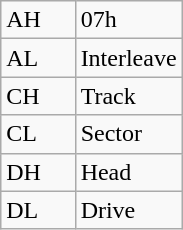<table class="wikitable">
<tr>
<td width="41%">AH</td>
<td width="59%">07h</td>
</tr>
<tr>
<td width="41%">AL</td>
<td width="59%">Interleave</td>
</tr>
<tr>
<td width="41%">CH</td>
<td width="59%">Track</td>
</tr>
<tr>
<td width="41%">CL</td>
<td width="59%">Sector</td>
</tr>
<tr>
<td width="41%">DH</td>
<td width="59%">Head</td>
</tr>
<tr>
<td width="41%">DL</td>
<td width="59%">Drive</td>
</tr>
</table>
